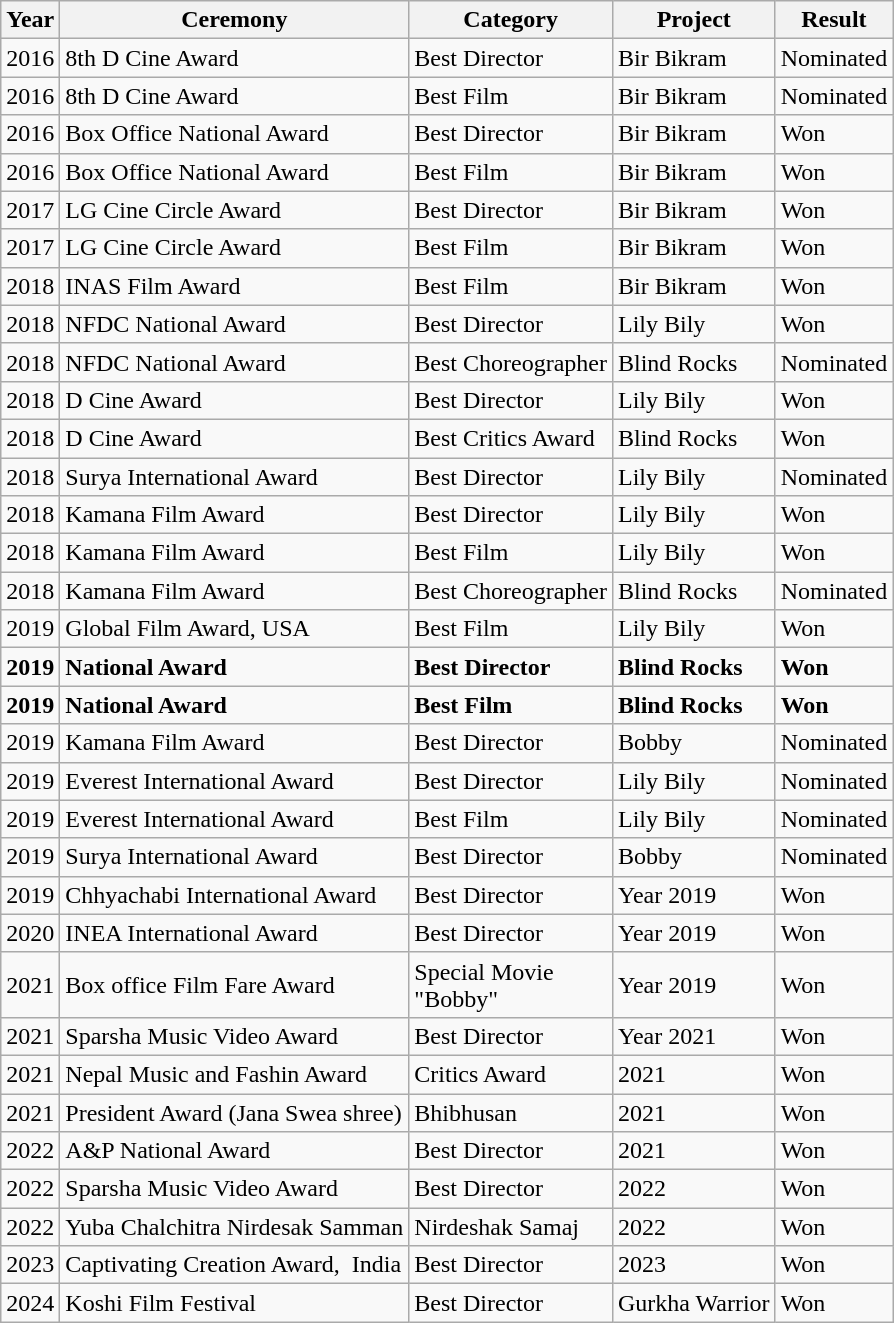<table class="wikitable">
<tr>
<th>Year</th>
<th>Ceremony</th>
<th>Category</th>
<th>Project</th>
<th>Result</th>
</tr>
<tr>
<td>2016</td>
<td>8th D Cine Award</td>
<td>Best Director</td>
<td>Bir Bikram</td>
<td>Nominated</td>
</tr>
<tr>
<td>2016</td>
<td>8th D Cine Award</td>
<td>Best Film</td>
<td>Bir Bikram</td>
<td>Nominated</td>
</tr>
<tr>
<td>2016</td>
<td>Box Office National Award</td>
<td>Best Director</td>
<td>Bir Bikram</td>
<td>Won</td>
</tr>
<tr>
<td>2016</td>
<td>Box Office National Award</td>
<td>Best Film</td>
<td>Bir Bikram</td>
<td>Won</td>
</tr>
<tr>
<td>2017</td>
<td>LG Cine Circle Award</td>
<td>Best Director</td>
<td>Bir Bikram</td>
<td>Won</td>
</tr>
<tr>
<td>2017</td>
<td>LG Cine Circle Award</td>
<td>Best Film</td>
<td>Bir Bikram</td>
<td>Won</td>
</tr>
<tr>
<td>2018</td>
<td>INAS Film Award</td>
<td>Best Film</td>
<td>Bir Bikram</td>
<td>Won</td>
</tr>
<tr>
<td>2018</td>
<td>NFDC National Award</td>
<td>Best Director</td>
<td>Lily Bily</td>
<td>Won</td>
</tr>
<tr>
<td>2018</td>
<td>NFDC National Award</td>
<td>Best  Choreographer</td>
<td>Blind Rocks</td>
<td>Nominated</td>
</tr>
<tr>
<td>2018</td>
<td>D Cine Award</td>
<td>Best Director</td>
<td>Lily Bily</td>
<td>Won</td>
</tr>
<tr>
<td>2018</td>
<td>D Cine Award</td>
<td>Best Critics  Award</td>
<td>Blind Rocks</td>
<td>Won</td>
</tr>
<tr>
<td>2018</td>
<td>Surya International Award</td>
<td>Best Director</td>
<td>Lily Bily</td>
<td>Nominated</td>
</tr>
<tr>
<td>2018</td>
<td>Kamana Film Award</td>
<td>Best Director</td>
<td>Lily Bily</td>
<td>Won</td>
</tr>
<tr>
<td>2018</td>
<td>Kamana Film Award</td>
<td>Best Film</td>
<td>Lily Bily</td>
<td>Won</td>
</tr>
<tr>
<td>2018</td>
<td>Kamana Film Award</td>
<td>Best Choreographer</td>
<td>Blind Rocks</td>
<td>Nominated</td>
</tr>
<tr>
<td>2019</td>
<td>Global Film Award, USA</td>
<td>Best Film</td>
<td>Lily Bily</td>
<td>Won</td>
</tr>
<tr>
<td><strong>2019</strong></td>
<td><strong>National Award</strong></td>
<td><strong>Best Director</strong></td>
<td><strong>Blind Rocks</strong></td>
<td><strong>Won</strong></td>
</tr>
<tr>
<td><strong>2019</strong></td>
<td><strong>National Award</strong></td>
<td><strong>Best Film</strong></td>
<td><strong>Blind Rocks</strong></td>
<td><strong>Won</strong></td>
</tr>
<tr>
<td>2019</td>
<td>Kamana Film Award</td>
<td>Best Director</td>
<td>Bobby</td>
<td>Nominated</td>
</tr>
<tr>
<td>2019</td>
<td>Everest International Award</td>
<td>Best Director</td>
<td>Lily Bily</td>
<td>Nominated</td>
</tr>
<tr>
<td>2019</td>
<td>Everest International Award</td>
<td>Best Film</td>
<td>Lily Bily</td>
<td>Nominated</td>
</tr>
<tr>
<td>2019</td>
<td>Surya International Award</td>
<td>Best Director</td>
<td>Bobby</td>
<td>Nominated</td>
</tr>
<tr>
<td>2019</td>
<td>Chhyachabi International Award</td>
<td>Best Director</td>
<td>Year 2019</td>
<td>Won</td>
</tr>
<tr>
<td>2020</td>
<td>INEA International Award</td>
<td>Best Director</td>
<td>Year 2019</td>
<td>Won</td>
</tr>
<tr>
<td>2021</td>
<td>Box office Film Fare Award</td>
<td>Special Movie<br>"Bobby"</td>
<td>Year 2019</td>
<td>Won</td>
</tr>
<tr>
<td>2021</td>
<td>Sparsha Music Video Award</td>
<td>Best Director</td>
<td>Year 2021</td>
<td>Won</td>
</tr>
<tr>
<td>2021</td>
<td>Nepal Music and Fashin Award</td>
<td>Critics Award</td>
<td>2021</td>
<td>Won</td>
</tr>
<tr>
<td>2021</td>
<td>President Award (Jana Swea shree)</td>
<td>Bhibhusan</td>
<td>2021</td>
<td>Won</td>
</tr>
<tr>
<td>2022</td>
<td>A&P National Award</td>
<td>Best Director</td>
<td>2021</td>
<td>Won</td>
</tr>
<tr>
<td>2022</td>
<td>Sparsha Music Video Award</td>
<td>Best Director</td>
<td>2022</td>
<td>Won</td>
</tr>
<tr>
<td>2022</td>
<td>Yuba Chalchitra Nirdesak Samman</td>
<td>Nirdeshak Samaj</td>
<td>2022</td>
<td>Won</td>
</tr>
<tr>
<td>2023</td>
<td>Captivating Creation Award,  India</td>
<td>Best Director</td>
<td>2023</td>
<td>Won</td>
</tr>
<tr>
<td>2024</td>
<td>Koshi Film Festival</td>
<td>Best Director</td>
<td>Gurkha Warrior</td>
<td>Won</td>
</tr>
</table>
